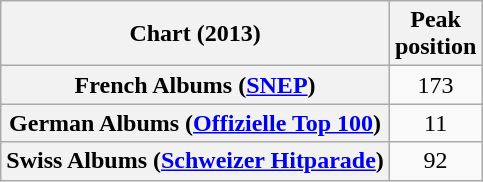<table class="wikitable sortable plainrowheaders">
<tr>
<th scope="col">Chart (2013)</th>
<th scope="col">Peak<br>position</th>
</tr>
<tr>
<th scope="row">French Albums (<a href='#'>SNEP</a>)</th>
<td align="center">173</td>
</tr>
<tr>
<th scope="row">German Albums (<a href='#'>Offizielle Top 100</a>)</th>
<td align="center">11</td>
</tr>
<tr>
<th scope="row">Swiss Albums (<a href='#'>Schweizer Hitparade</a>)</th>
<td align="center">92</td>
</tr>
</table>
